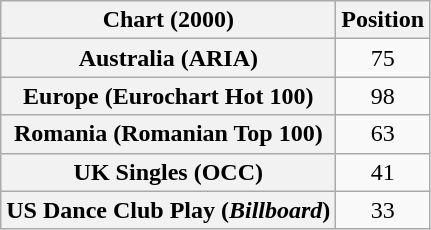<table class="wikitable sortable plainrowheaders" style="text-align:center">
<tr>
<th>Chart (2000)</th>
<th>Position</th>
</tr>
<tr>
<th scope="row">Australia (ARIA)</th>
<td>75</td>
</tr>
<tr>
<th scope="row">Europe (Eurochart Hot 100)</th>
<td>98</td>
</tr>
<tr>
<th scope="row">Romania (Romanian Top 100)</th>
<td>63</td>
</tr>
<tr>
<th scope="row">UK Singles (OCC)</th>
<td>41</td>
</tr>
<tr>
<th scope="row">US Dance Club Play (<em>Billboard</em>)</th>
<td>33</td>
</tr>
</table>
